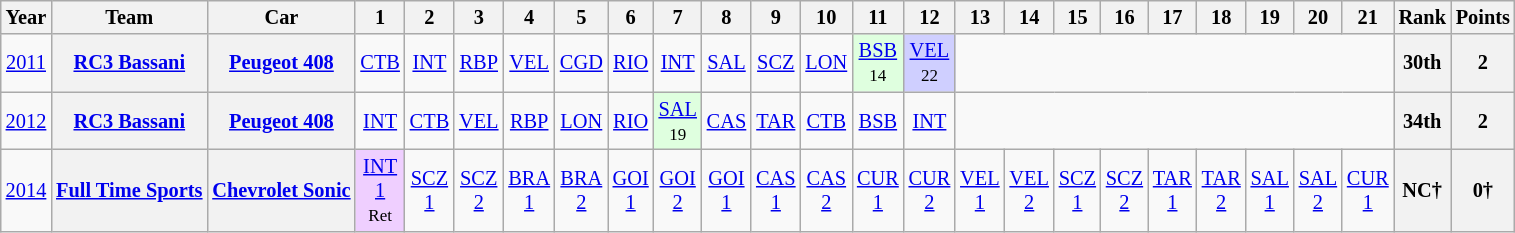<table class="wikitable" style="text-align:center; font-size:85%">
<tr>
<th>Year</th>
<th>Team</th>
<th>Car</th>
<th>1</th>
<th>2</th>
<th>3</th>
<th>4</th>
<th>5</th>
<th>6</th>
<th>7</th>
<th>8</th>
<th>9</th>
<th>10</th>
<th>11</th>
<th>12</th>
<th>13</th>
<th>14</th>
<th>15</th>
<th>16</th>
<th>17</th>
<th>18</th>
<th>19</th>
<th>20</th>
<th>21</th>
<th>Rank</th>
<th>Points</th>
</tr>
<tr>
<td><a href='#'>2011</a></td>
<th nowrap><a href='#'>RC3 Bassani</a></th>
<th nowrap><a href='#'>Peugeot 408</a></th>
<td><a href='#'>CTB</a><br><small></small></td>
<td><a href='#'>INT</a><br><small></small></td>
<td><a href='#'>RBP</a><br><small></small></td>
<td><a href='#'>VEL</a><br><small></small></td>
<td><a href='#'>CGD</a><br><small></small></td>
<td><a href='#'>RIO</a><br><small></small></td>
<td><a href='#'>INT</a><br><small></small></td>
<td><a href='#'>SAL</a><br><small></small></td>
<td><a href='#'>SCZ</a><br><small></small></td>
<td><a href='#'>LON</a><br><small></small></td>
<td style="background:#DFFFDF;"><a href='#'>BSB</a><br><small>14</small></td>
<td style="background:#CFCFFF;"><a href='#'>VEL</a><br><small>22</small></td>
<td colspan=9></td>
<th>30th</th>
<th>2</th>
</tr>
<tr>
<td><a href='#'>2012</a></td>
<th nowrap><a href='#'>RC3 Bassani</a></th>
<th nowrap><a href='#'>Peugeot 408</a></th>
<td><a href='#'>INT</a><br><small></small></td>
<td><a href='#'>CTB</a><br><small></small></td>
<td><a href='#'>VEL</a><br><small></small></td>
<td><a href='#'>RBP</a><br><small></small></td>
<td><a href='#'>LON</a><br><small></small></td>
<td><a href='#'>RIO</a><br><small></small></td>
<td style="background:#DFFFDF;"><a href='#'>SAL</a><br><small>19</small></td>
<td><a href='#'>CAS</a><br><small></small></td>
<td><a href='#'>TAR</a><br><small></small></td>
<td><a href='#'>CTB</a><br><small></small></td>
<td><a href='#'>BSB</a><br><small></small></td>
<td><a href='#'>INT</a><br><small></small></td>
<td colspan=9></td>
<th>34th</th>
<th>2</th>
</tr>
<tr>
<td><a href='#'>2014</a></td>
<th nowrap><a href='#'>Full Time Sports</a></th>
<th nowrap><a href='#'>Chevrolet Sonic</a></th>
<td style="background:#EFCFFF;"><a href='#'>INT<br>1</a><br><small>Ret</small></td>
<td><a href='#'>SCZ<br>1</a><br><small></small></td>
<td><a href='#'>SCZ<br>2</a><br><small></small></td>
<td><a href='#'>BRA<br>1</a><br><small></small></td>
<td><a href='#'>BRA<br>2</a><br><small></small></td>
<td><a href='#'>GOI<br>1</a><br><small></small></td>
<td><a href='#'>GOI<br>2</a><br><small></small></td>
<td><a href='#'>GOI<br>1</a><br><small></small></td>
<td><a href='#'>CAS<br>1</a><br><small></small></td>
<td><a href='#'>CAS<br>2</a><br><small></small></td>
<td><a href='#'>CUR<br>1</a><br><small></small></td>
<td><a href='#'>CUR<br>2</a><br><small></small></td>
<td><a href='#'>VEL<br>1</a><br><small></small></td>
<td><a href='#'>VEL<br>2</a><br><small></small></td>
<td><a href='#'>SCZ<br>1</a><br><small></small></td>
<td><a href='#'>SCZ<br>2</a><br><small></small></td>
<td><a href='#'>TAR<br>1</a><br><small></small></td>
<td><a href='#'>TAR<br>2</a><br><small></small></td>
<td><a href='#'>SAL<br>1</a><br><small></small></td>
<td><a href='#'>SAL<br>2</a><br><small></small></td>
<td><a href='#'>CUR<br>1</a><br><small></small></td>
<th>NC†</th>
<th>0†</th>
</tr>
</table>
